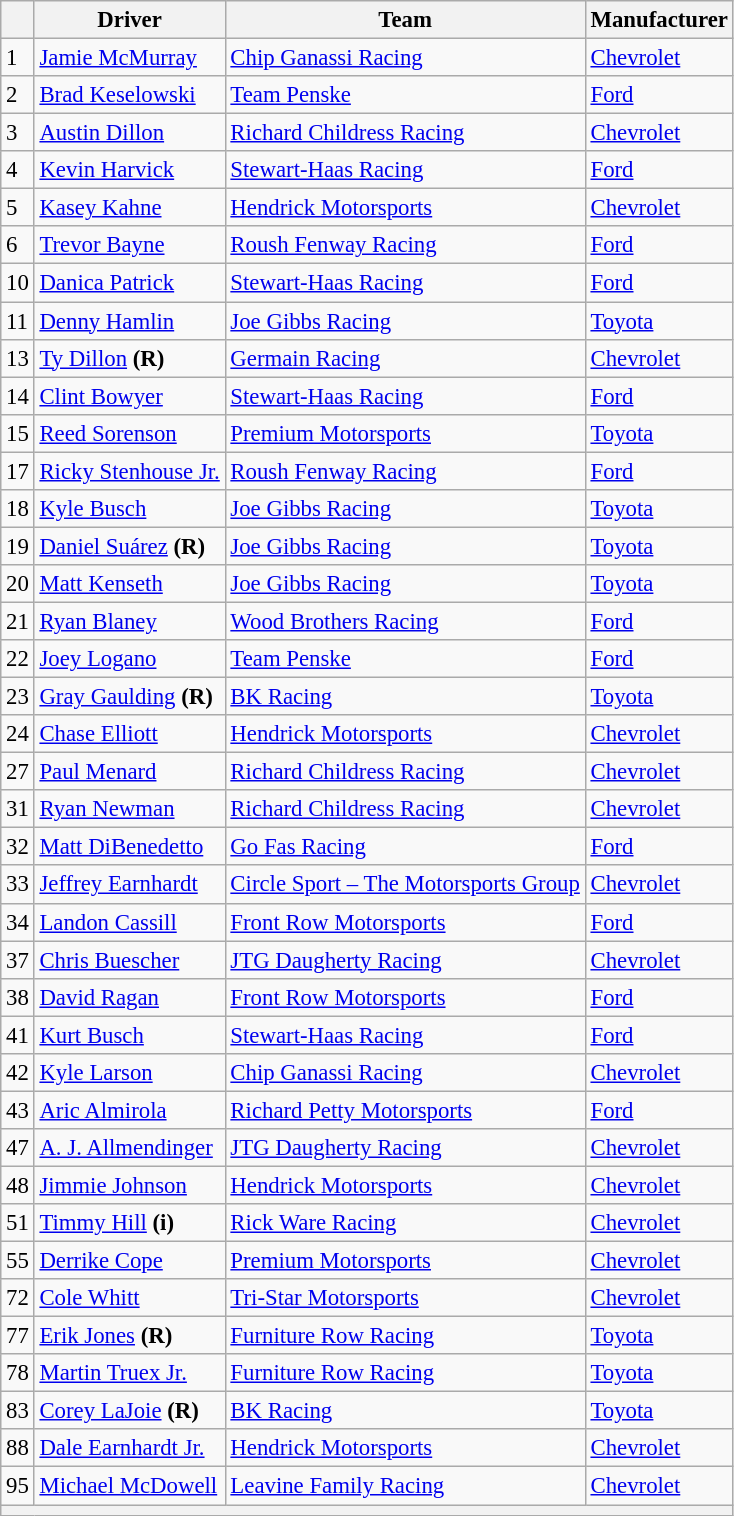<table class="wikitable" style="font-size:95%">
<tr>
<th></th>
<th>Driver</th>
<th>Team</th>
<th>Manufacturer</th>
</tr>
<tr>
<td>1</td>
<td><a href='#'>Jamie McMurray</a></td>
<td><a href='#'>Chip Ganassi Racing</a></td>
<td><a href='#'>Chevrolet</a></td>
</tr>
<tr>
<td>2</td>
<td><a href='#'>Brad Keselowski</a></td>
<td><a href='#'>Team Penske</a></td>
<td><a href='#'>Ford</a></td>
</tr>
<tr>
<td>3</td>
<td><a href='#'>Austin Dillon</a></td>
<td><a href='#'>Richard Childress Racing</a></td>
<td><a href='#'>Chevrolet</a></td>
</tr>
<tr>
<td>4</td>
<td><a href='#'>Kevin Harvick</a></td>
<td><a href='#'>Stewart-Haas Racing</a></td>
<td><a href='#'>Ford</a></td>
</tr>
<tr>
<td>5</td>
<td><a href='#'>Kasey Kahne</a></td>
<td><a href='#'>Hendrick Motorsports</a></td>
<td><a href='#'>Chevrolet</a></td>
</tr>
<tr>
<td>6</td>
<td><a href='#'>Trevor Bayne</a></td>
<td><a href='#'>Roush Fenway Racing</a></td>
<td><a href='#'>Ford</a></td>
</tr>
<tr>
<td>10</td>
<td><a href='#'>Danica Patrick</a></td>
<td><a href='#'>Stewart-Haas Racing</a></td>
<td><a href='#'>Ford</a></td>
</tr>
<tr>
<td>11</td>
<td><a href='#'>Denny Hamlin</a></td>
<td><a href='#'>Joe Gibbs Racing</a></td>
<td><a href='#'>Toyota</a></td>
</tr>
<tr>
<td>13</td>
<td><a href='#'>Ty Dillon</a> <strong>(R)</strong></td>
<td><a href='#'>Germain Racing</a></td>
<td><a href='#'>Chevrolet</a></td>
</tr>
<tr>
<td>14</td>
<td><a href='#'>Clint Bowyer</a></td>
<td><a href='#'>Stewart-Haas Racing</a></td>
<td><a href='#'>Ford</a></td>
</tr>
<tr>
<td>15</td>
<td><a href='#'>Reed Sorenson</a></td>
<td><a href='#'>Premium Motorsports</a></td>
<td><a href='#'>Toyota</a></td>
</tr>
<tr>
<td>17</td>
<td><a href='#'>Ricky Stenhouse Jr.</a></td>
<td><a href='#'>Roush Fenway Racing</a></td>
<td><a href='#'>Ford</a></td>
</tr>
<tr>
<td>18</td>
<td><a href='#'>Kyle Busch</a></td>
<td><a href='#'>Joe Gibbs Racing</a></td>
<td><a href='#'>Toyota</a></td>
</tr>
<tr>
<td>19</td>
<td><a href='#'>Daniel Suárez</a> <strong>(R)</strong></td>
<td><a href='#'>Joe Gibbs Racing</a></td>
<td><a href='#'>Toyota</a></td>
</tr>
<tr>
<td>20</td>
<td><a href='#'>Matt Kenseth</a></td>
<td><a href='#'>Joe Gibbs Racing</a></td>
<td><a href='#'>Toyota</a></td>
</tr>
<tr>
<td>21</td>
<td><a href='#'>Ryan Blaney</a></td>
<td><a href='#'>Wood Brothers Racing</a></td>
<td><a href='#'>Ford</a></td>
</tr>
<tr>
<td>22</td>
<td><a href='#'>Joey Logano</a></td>
<td><a href='#'>Team Penske</a></td>
<td><a href='#'>Ford</a></td>
</tr>
<tr>
<td>23</td>
<td><a href='#'>Gray Gaulding</a> <strong>(R)</strong></td>
<td><a href='#'>BK Racing</a></td>
<td><a href='#'>Toyota</a></td>
</tr>
<tr>
<td>24</td>
<td><a href='#'>Chase Elliott</a></td>
<td><a href='#'>Hendrick Motorsports</a></td>
<td><a href='#'>Chevrolet</a></td>
</tr>
<tr>
<td>27</td>
<td><a href='#'>Paul Menard</a></td>
<td><a href='#'>Richard Childress Racing</a></td>
<td><a href='#'>Chevrolet</a></td>
</tr>
<tr>
<td>31</td>
<td><a href='#'>Ryan Newman</a></td>
<td><a href='#'>Richard Childress Racing</a></td>
<td><a href='#'>Chevrolet</a></td>
</tr>
<tr>
<td>32</td>
<td><a href='#'>Matt DiBenedetto</a></td>
<td><a href='#'>Go Fas Racing</a></td>
<td><a href='#'>Ford</a></td>
</tr>
<tr>
<td>33</td>
<td><a href='#'>Jeffrey Earnhardt</a></td>
<td><a href='#'>Circle Sport – The Motorsports Group</a></td>
<td><a href='#'>Chevrolet</a></td>
</tr>
<tr>
<td>34</td>
<td><a href='#'>Landon Cassill</a></td>
<td><a href='#'>Front Row Motorsports</a></td>
<td><a href='#'>Ford</a></td>
</tr>
<tr>
<td>37</td>
<td><a href='#'>Chris Buescher</a></td>
<td><a href='#'>JTG Daugherty Racing</a></td>
<td><a href='#'>Chevrolet</a></td>
</tr>
<tr>
<td>38</td>
<td><a href='#'>David Ragan</a></td>
<td><a href='#'>Front Row Motorsports</a></td>
<td><a href='#'>Ford</a></td>
</tr>
<tr>
<td>41</td>
<td><a href='#'>Kurt Busch</a></td>
<td><a href='#'>Stewart-Haas Racing</a></td>
<td><a href='#'>Ford</a></td>
</tr>
<tr>
<td>42</td>
<td><a href='#'>Kyle Larson</a></td>
<td><a href='#'>Chip Ganassi Racing</a></td>
<td><a href='#'>Chevrolet</a></td>
</tr>
<tr>
<td>43</td>
<td><a href='#'>Aric Almirola</a></td>
<td><a href='#'>Richard Petty Motorsports</a></td>
<td><a href='#'>Ford</a></td>
</tr>
<tr>
<td>47</td>
<td><a href='#'>A. J. Allmendinger</a></td>
<td><a href='#'>JTG Daugherty Racing</a></td>
<td><a href='#'>Chevrolet</a></td>
</tr>
<tr>
<td>48</td>
<td><a href='#'>Jimmie Johnson</a></td>
<td><a href='#'>Hendrick Motorsports</a></td>
<td><a href='#'>Chevrolet</a></td>
</tr>
<tr>
<td>51</td>
<td><a href='#'>Timmy Hill</a> <strong>(i)</strong></td>
<td><a href='#'>Rick Ware Racing</a></td>
<td><a href='#'>Chevrolet</a></td>
</tr>
<tr>
<td>55</td>
<td><a href='#'>Derrike Cope</a></td>
<td><a href='#'>Premium Motorsports</a></td>
<td><a href='#'>Chevrolet</a></td>
</tr>
<tr>
<td>72</td>
<td><a href='#'>Cole Whitt</a></td>
<td><a href='#'>Tri-Star Motorsports</a></td>
<td><a href='#'>Chevrolet</a></td>
</tr>
<tr>
<td>77</td>
<td><a href='#'>Erik Jones</a> <strong>(R)</strong></td>
<td><a href='#'>Furniture Row Racing</a></td>
<td><a href='#'>Toyota</a></td>
</tr>
<tr>
<td>78</td>
<td><a href='#'>Martin Truex Jr.</a></td>
<td><a href='#'>Furniture Row Racing</a></td>
<td><a href='#'>Toyota</a></td>
</tr>
<tr>
<td>83</td>
<td><a href='#'>Corey LaJoie</a> <strong>(R)</strong></td>
<td><a href='#'>BK Racing</a></td>
<td><a href='#'>Toyota</a></td>
</tr>
<tr>
<td>88</td>
<td><a href='#'>Dale Earnhardt Jr.</a></td>
<td><a href='#'>Hendrick Motorsports</a></td>
<td><a href='#'>Chevrolet</a></td>
</tr>
<tr>
<td>95</td>
<td><a href='#'>Michael McDowell</a></td>
<td><a href='#'>Leavine Family Racing</a></td>
<td><a href='#'>Chevrolet</a></td>
</tr>
<tr>
<th colspan="4"></th>
</tr>
</table>
